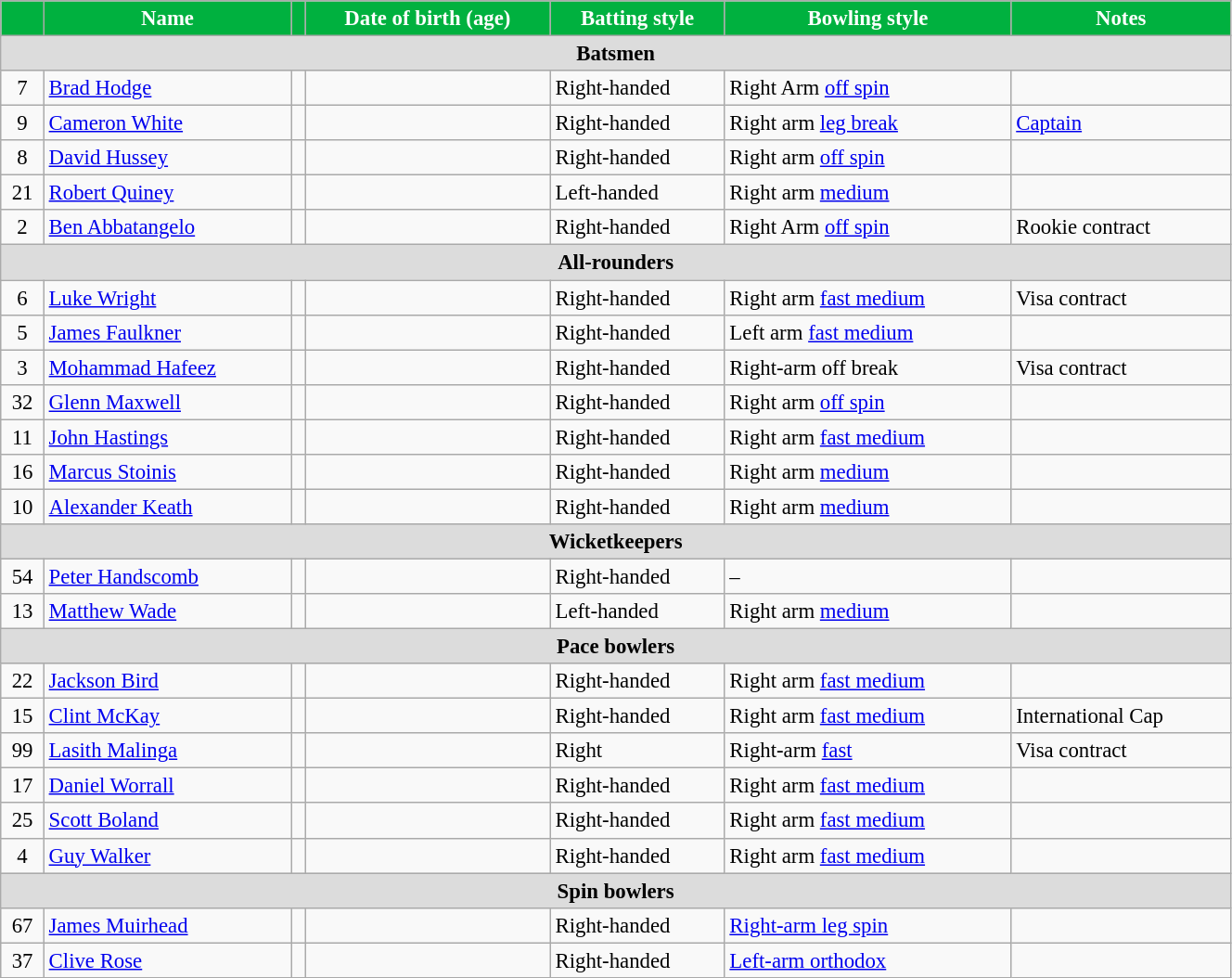<table class="wikitable"  style="font-size:95%; width:70%;">
<tr>
<th style="background:#00B13F; color:white"></th>
<th style="background:#00B13F; color:white">Name</th>
<th style="background:#00B13F; color:white"></th>
<th style="background:#00B13F; color:white">Date of birth (age)</th>
<th style="background:#00B13F; color:white">Batting style</th>
<th style="background:#00B13F; color:white">Bowling style</th>
<th style="background:#00B13F; color:white">Notes</th>
</tr>
<tr>
<th colspan="7"  style="background:#dcdcdc; text-align:center;">Batsmen</th>
</tr>
<tr>
<td style="text-align:center">7</td>
<td><a href='#'>Brad Hodge</a></td>
<td style="text-align:center"></td>
<td></td>
<td>Right-handed</td>
<td>Right Arm <a href='#'>off spin</a></td>
<td></td>
</tr>
<tr>
<td style="text-align:center">9</td>
<td><a href='#'>Cameron White</a></td>
<td style="text-align:center"></td>
<td></td>
<td>Right-handed</td>
<td>Right arm <a href='#'>leg break</a></td>
<td><a href='#'>Captain</a></td>
</tr>
<tr>
<td style="text-align:center">8</td>
<td><a href='#'>David Hussey</a></td>
<td style="text-align:center"></td>
<td></td>
<td>Right-handed</td>
<td>Right arm <a href='#'>off spin</a></td>
<td></td>
</tr>
<tr>
<td style="text-align:center">21</td>
<td><a href='#'>Robert Quiney</a></td>
<td style="text-align:center"></td>
<td></td>
<td>Left-handed</td>
<td>Right arm <a href='#'>medium</a></td>
<td></td>
</tr>
<tr>
<td style="text-align:center">2</td>
<td><a href='#'>Ben Abbatangelo</a></td>
<td style="text-align:center"></td>
<td></td>
<td>Right-handed</td>
<td>Right Arm <a href='#'>off spin</a></td>
<td>Rookie contract</td>
</tr>
<tr>
<th colspan="7"  style="background:#dcdcdc; text-align:center;">All-rounders</th>
</tr>
<tr>
<td style="text-align:center">6</td>
<td><a href='#'>Luke Wright</a></td>
<td style="text-align:center"></td>
<td></td>
<td>Right-handed</td>
<td>Right arm <a href='#'>fast medium</a></td>
<td>Visa contract</td>
</tr>
<tr>
<td style="text-align:center">5</td>
<td><a href='#'>James Faulkner</a></td>
<td style="text-align:center"></td>
<td></td>
<td>Right-handed</td>
<td>Left arm <a href='#'>fast medium</a></td>
<td></td>
</tr>
<tr>
<td style="text-align:center">3</td>
<td><a href='#'>Mohammad Hafeez</a></td>
<td style="text-align:center;"></td>
<td></td>
<td>Right-handed</td>
<td>Right-arm off break</td>
<td>Visa contract</td>
</tr>
<tr>
<td style="text-align:center">32</td>
<td><a href='#'>Glenn Maxwell</a></td>
<td style="text-align:center"></td>
<td></td>
<td>Right-handed</td>
<td>Right arm <a href='#'>off spin</a></td>
<td></td>
</tr>
<tr>
<td style="text-align:center">11</td>
<td><a href='#'>John Hastings</a></td>
<td style="text-align:center"></td>
<td></td>
<td>Right-handed</td>
<td>Right arm <a href='#'>fast medium</a></td>
<td></td>
</tr>
<tr>
<td style="text-align:center">16</td>
<td><a href='#'>Marcus Stoinis</a></td>
<td style="text-align:center"></td>
<td></td>
<td>Right-handed</td>
<td>Right arm <a href='#'>medium</a></td>
<td></td>
</tr>
<tr>
<td style="text-align:center">10</td>
<td><a href='#'>Alexander Keath</a></td>
<td style="text-align:center"></td>
<td></td>
<td>Right-handed</td>
<td>Right arm <a href='#'>medium</a></td>
<td></td>
</tr>
<tr>
<th colspan="7"  style="background:#dcdcdc; text-align:center;">Wicketkeepers</th>
</tr>
<tr>
<td style="text-align:center">54</td>
<td><a href='#'>Peter Handscomb</a></td>
<td style="text-align:center"></td>
<td></td>
<td>Right-handed</td>
<td>–</td>
<td></td>
</tr>
<tr>
<td style="text-align:center">13</td>
<td><a href='#'>Matthew Wade</a></td>
<td style="text-align:center"></td>
<td></td>
<td>Left-handed</td>
<td>Right arm <a href='#'>medium</a></td>
<td></td>
</tr>
<tr>
<th colspan="7"  style="background:#dcdcdc; text-align:center;">Pace bowlers</th>
</tr>
<tr>
<td style="text-align:center">22</td>
<td><a href='#'>Jackson Bird</a></td>
<td style="text-align:center"></td>
<td></td>
<td>Right-handed</td>
<td>Right arm <a href='#'>fast medium</a></td>
<td></td>
</tr>
<tr>
<td style="text-align:center">15</td>
<td><a href='#'>Clint McKay</a></td>
<td style="text-align:center"></td>
<td></td>
<td>Right-handed</td>
<td>Right arm <a href='#'>fast medium</a></td>
<td>International Cap</td>
</tr>
<tr>
<td style="text-align:center">99</td>
<td><a href='#'>Lasith Malinga</a></td>
<td style="text-align:center"></td>
<td></td>
<td>Right</td>
<td>Right-arm <a href='#'>fast</a></td>
<td>Visa contract</td>
</tr>
<tr>
<td style="text-align:center">17</td>
<td><a href='#'>Daniel Worrall</a></td>
<td style="text-align:center"></td>
<td></td>
<td>Right-handed</td>
<td>Right arm <a href='#'>fast medium</a></td>
<td></td>
</tr>
<tr>
<td style="text-align:center">25</td>
<td><a href='#'>Scott Boland</a></td>
<td style="text-align:center"></td>
<td></td>
<td>Right-handed</td>
<td>Right arm <a href='#'>fast medium</a></td>
<td></td>
</tr>
<tr>
<td style="text-align:center">4</td>
<td><a href='#'>Guy Walker</a></td>
<td style="text-align:center"></td>
<td></td>
<td>Right-handed</td>
<td>Right arm <a href='#'>fast medium</a></td>
<td></td>
</tr>
<tr>
<th colspan="7"  style="background:#dcdcdc; text-align:center;">Spin bowlers</th>
</tr>
<tr>
<td style="text-align:center">67</td>
<td><a href='#'>James Muirhead</a></td>
<td style="text-align:center"></td>
<td></td>
<td>Right-handed</td>
<td><a href='#'>Right-arm leg spin</a></td>
<td></td>
</tr>
<tr>
<td style="text-align:center">37</td>
<td><a href='#'>Clive Rose</a></td>
<td style="text-align:center"></td>
<td></td>
<td>Right-handed</td>
<td><a href='#'>Left-arm orthodox</a></td>
<td></td>
</tr>
</table>
